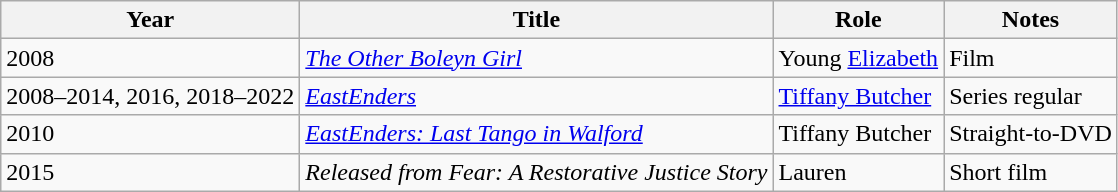<table class="wikitable">
<tr>
<th>Year</th>
<th>Title</th>
<th>Role</th>
<th>Notes</th>
</tr>
<tr>
<td>2008</td>
<td><em><a href='#'>The Other Boleyn Girl</a></em></td>
<td>Young <a href='#'>Elizabeth</a></td>
<td>Film</td>
</tr>
<tr>
<td>2008–2014, 2016, 2018–2022</td>
<td><em><a href='#'>EastEnders</a></em></td>
<td><a href='#'>Tiffany Butcher</a></td>
<td>Series regular</td>
</tr>
<tr>
<td>2010</td>
<td><em><a href='#'>EastEnders: Last Tango in Walford</a></em></td>
<td>Tiffany Butcher</td>
<td>Straight-to-DVD</td>
</tr>
<tr>
<td>2015</td>
<td><em>Released from Fear: A Restorative Justice Story</em></td>
<td>Lauren</td>
<td>Short film</td>
</tr>
</table>
